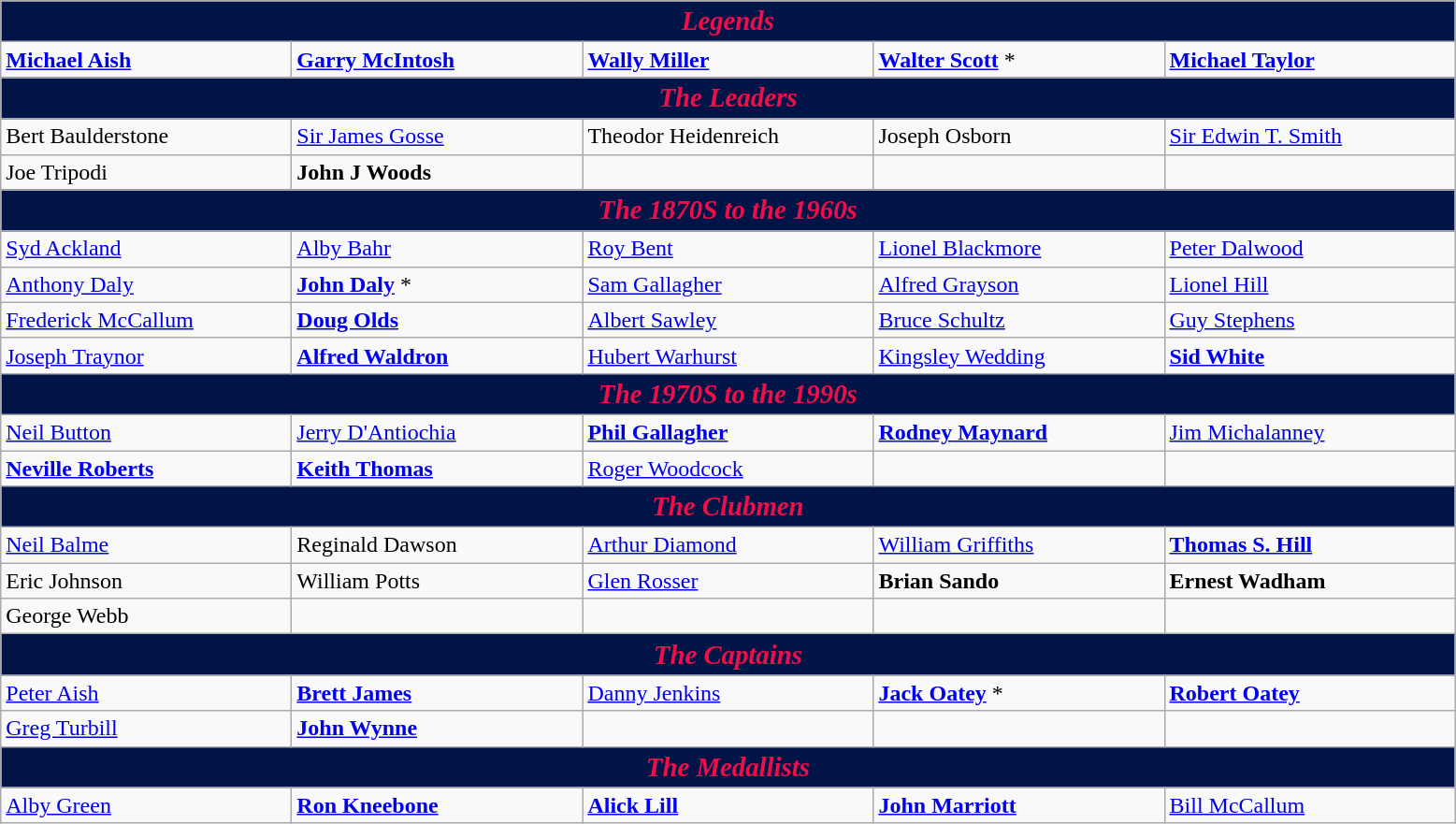<table class="wikitable">
<tr>
<td style="text-align:center; background: #001448; color: #EE0F49;" colspan="5"><big><strong><em>Legends</em></strong></big></td>
</tr>
<tr>
<td style="width:200px"><strong><a href='#'>Michael Aish</a></strong></td>
<td style="width:200px"><strong><a href='#'>Garry McIntosh</a></strong></td>
<td style="width:200px"><strong><a href='#'>Wally Miller</a></strong></td>
<td style="width:200px"><strong><a href='#'>Walter Scott</a></strong> *</td>
<td style="width:200px"><strong><a href='#'>Michael Taylor</a></strong></td>
</tr>
<tr>
<td style="text-align:center; background: #001448; color: #EE0F49;" colspan="5"><big><strong><em>The Leaders</em></strong></big></td>
</tr>
<tr>
<td>Bert Baulderstone</td>
<td><a href='#'>Sir James Gosse</a></td>
<td>Theodor Heidenreich</td>
<td>Joseph Osborn</td>
<td><a href='#'>Sir Edwin T. Smith</a></td>
</tr>
<tr>
<td>Joe Tripodi</td>
<td><strong>John J Woods</strong></td>
<td></td>
<td></td>
<td></td>
</tr>
<tr>
<td style="text-align:center; background: #001448; color: #EE0F49;" colspan="5"><big><strong><em>The 1870S to the 1960s</em></strong></big></td>
</tr>
<tr>
<td><a href='#'>Syd Ackland</a></td>
<td><a href='#'>Alby Bahr</a></td>
<td><a href='#'>Roy Bent</a></td>
<td><a href='#'>Lionel Blackmore</a></td>
<td><a href='#'>Peter Dalwood</a></td>
</tr>
<tr>
<td><a href='#'>Anthony Daly</a></td>
<td><strong><a href='#'>John Daly</a></strong> *</td>
<td><a href='#'>Sam Gallagher</a></td>
<td><a href='#'>Alfred Grayson</a></td>
<td><a href='#'>Lionel Hill</a></td>
</tr>
<tr>
<td><a href='#'>Frederick McCallum</a></td>
<td><strong><a href='#'>Doug Olds</a></strong></td>
<td><a href='#'>Albert Sawley</a></td>
<td><a href='#'>Bruce Schultz</a></td>
<td><a href='#'>Guy Stephens</a></td>
</tr>
<tr>
<td><a href='#'>Joseph Traynor</a></td>
<td><strong><a href='#'>Alfred Waldron</a></strong></td>
<td><a href='#'>Hubert Warhurst</a></td>
<td><a href='#'>Kingsley Wedding</a></td>
<td><strong><a href='#'>Sid White</a></strong></td>
</tr>
<tr>
<td style="text-align:center; background: #001448; color: #EE0F49;" colspan="5"><big><strong><em>The 1970S to the 1990s</em></strong></big></td>
</tr>
<tr>
<td><a href='#'>Neil Button</a></td>
<td><a href='#'>Jerry D'Antiochia</a></td>
<td><strong><a href='#'>Phil Gallagher</a></strong></td>
<td><strong><a href='#'>Rodney Maynard</a></strong></td>
<td><a href='#'>Jim Michalanney</a></td>
</tr>
<tr>
<td><strong><a href='#'>Neville Roberts</a></strong></td>
<td><strong><a href='#'>Keith Thomas</a></strong></td>
<td><a href='#'>Roger Woodcock</a></td>
<td></td>
</tr>
<tr>
<td style="text-align:center; background: #001448; color: #EE0F49;" colspan="5"><big><strong><em>The Clubmen</em></strong></big></td>
</tr>
<tr>
<td><a href='#'>Neil Balme</a></td>
<td>Reginald Dawson</td>
<td><a href='#'>Arthur Diamond</a></td>
<td><a href='#'>William Griffiths</a></td>
<td><strong><a href='#'>Thomas S. Hill</a></strong></td>
</tr>
<tr>
<td>Eric Johnson</td>
<td>William Potts</td>
<td><a href='#'>Glen Rosser</a></td>
<td><strong>Brian Sando</strong></td>
<td><strong>Ernest Wadham</strong></td>
</tr>
<tr>
<td>George Webb</td>
<td></td>
<td></td>
<td></td>
<td></td>
</tr>
<tr>
<td style="text-align:center; background: #001448; color: #EE0F49;" colspan="5"><big><strong><em>The Captains</em></strong></big></td>
</tr>
<tr>
<td><a href='#'>Peter Aish</a></td>
<td><strong><a href='#'>Brett James</a></strong></td>
<td><a href='#'>Danny Jenkins</a></td>
<td><strong><a href='#'>Jack Oatey</a></strong> *</td>
<td><strong><a href='#'>Robert Oatey</a></strong></td>
</tr>
<tr>
<td><a href='#'>Greg Turbill</a></td>
<td><strong><a href='#'>John Wynne</a></strong></td>
<td></td>
<td></td>
<td></td>
</tr>
<tr>
<td style="text-align:center; background: #001448; color: #EE0F49;" colspan="5"><big><strong><em>The Medallists</em></strong></big></td>
</tr>
<tr>
<td><a href='#'>Alby Green</a></td>
<td><strong><a href='#'>Ron Kneebone</a></strong></td>
<td><strong><a href='#'>Alick Lill</a></strong></td>
<td><strong><a href='#'>John Marriott</a></strong></td>
<td><a href='#'>Bill McCallum</a></td>
</tr>
</table>
